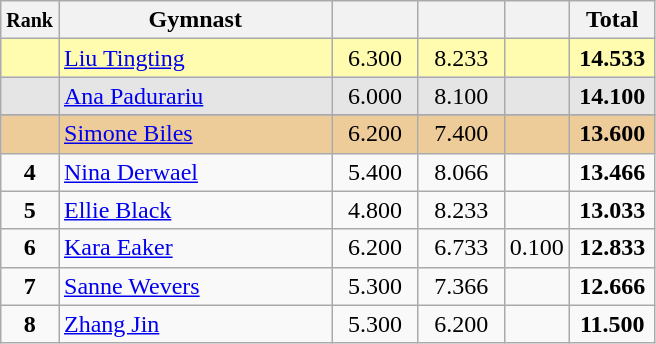<table style="text-align:center;" class="wikitable sortable">
<tr>
<th scope="col" style="width:15px;"><small>Rank</small></th>
<th scope="col" style="width:175px;">Gymnast</th>
<th scope="col" style="width:50px;"><small></small></th>
<th scope="col" style="width:50px;"><small></small></th>
<th scope="col" style="width:20px;"><small></small></th>
<th scope="col" style="width:50px;">Total</th>
</tr>
<tr style="background:#fffcaf;">
<td scope="row" style="text-align:center"><strong></strong></td>
<td style="text-align:left;"> <a href='#'>Liu Tingting</a></td>
<td>6.300</td>
<td>8.233</td>
<td></td>
<td><strong>14.533</strong></td>
</tr>
<tr style="background:#e5e5e5;">
<td scope="row" style="text-align:center"><strong></strong></td>
<td style="text-align:left;"> <a href='#'>Ana Padurariu</a></td>
<td>6.000</td>
<td>8.100</td>
<td></td>
<td><strong>14.100</strong></td>
</tr>
<tr>
</tr>
<tr style="background:#ec9;">
<td scope="row" style="text-align:center"><strong></strong></td>
<td style="text-align:left;"> <a href='#'>Simone Biles</a></td>
<td>6.200</td>
<td>7.400</td>
<td></td>
<td><strong>13.600</strong></td>
</tr>
<tr>
<td scope="row" style="text-align:center"><strong>4</strong></td>
<td style="text-align:left;"> <a href='#'>Nina Derwael</a></td>
<td>5.400</td>
<td>8.066</td>
<td></td>
<td><strong>13.466</strong></td>
</tr>
<tr>
<td scope="row" style="text-align:center"><strong>5</strong></td>
<td style="text-align:left;"> <a href='#'>Ellie Black</a></td>
<td>4.800</td>
<td>8.233</td>
<td></td>
<td><strong>13.033</strong></td>
</tr>
<tr>
<td scope="row" style="text-align:center"><strong>6</strong></td>
<td style="text-align:left;"> <a href='#'>Kara Eaker</a></td>
<td>6.200</td>
<td>6.733</td>
<td>0.100</td>
<td><strong>12.833</strong></td>
</tr>
<tr>
<td scope="row" style="text-align:center"><strong>7</strong></td>
<td style="text-align:left;"> <a href='#'>Sanne Wevers</a></td>
<td>5.300</td>
<td>7.366</td>
<td></td>
<td><strong>12.666</strong></td>
</tr>
<tr>
<td scope="row" style="text-align:center"><strong>8</strong></td>
<td style="text-align:left;"> <a href='#'>Zhang Jin</a></td>
<td>5.300</td>
<td>6.200</td>
<td></td>
<td><strong>11.500</strong></td>
</tr>
</table>
